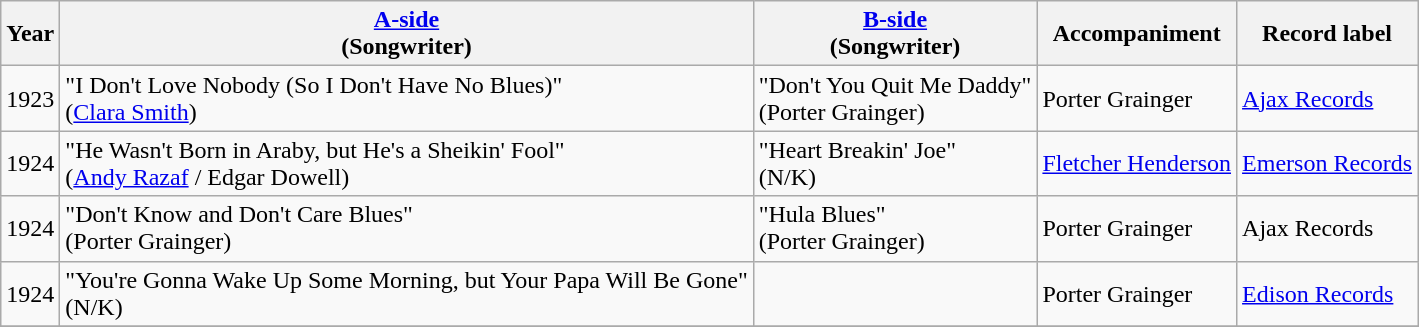<table class="wikitable sortable" border="1">
<tr>
<th>Year</th>
<th><a href='#'>A-side</a><br>(Songwriter)</th>
<th><a href='#'>B-side</a><br>(Songwriter)</th>
<th>Accompaniment</th>
<th>Record label</th>
</tr>
<tr>
<td>1923</td>
<td>"I Don't Love Nobody (So I Don't Have No Blues)"<br>(<a href='#'>Clara Smith</a>)</td>
<td>"Don't You Quit Me Daddy"<br>(Porter Grainger)</td>
<td>Porter Grainger</td>
<td><a href='#'>Ajax Records</a></td>
</tr>
<tr>
<td>1924</td>
<td>"He Wasn't Born in Araby, but He's a Sheikin' Fool"<br>(<a href='#'>Andy Razaf</a> / Edgar Dowell)</td>
<td>"Heart Breakin' Joe"<br>(N/K)</td>
<td><a href='#'>Fletcher Henderson</a></td>
<td><a href='#'>Emerson Records</a></td>
</tr>
<tr>
<td>1924</td>
<td>"Don't Know and Don't Care Blues"<br>(Porter Grainger)</td>
<td>"Hula Blues"<br>(Porter Grainger)</td>
<td>Porter Grainger</td>
<td>Ajax Records</td>
</tr>
<tr>
<td>1924</td>
<td>"You're Gonna Wake Up Some Morning, but Your Papa Will Be Gone"<br>(N/K)</td>
<td></td>
<td>Porter Grainger</td>
<td><a href='#'>Edison Records</a></td>
</tr>
<tr>
</tr>
</table>
